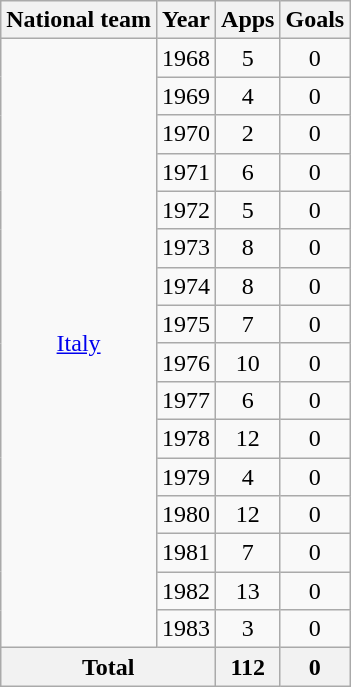<table class="wikitable" style="text-align:center">
<tr>
<th>National team</th>
<th>Year</th>
<th>Apps</th>
<th>Goals</th>
</tr>
<tr>
<td rowspan="16"><a href='#'>Italy</a></td>
<td>1968</td>
<td>5</td>
<td>0</td>
</tr>
<tr>
<td>1969</td>
<td>4</td>
<td>0</td>
</tr>
<tr>
<td>1970</td>
<td>2</td>
<td>0</td>
</tr>
<tr>
<td>1971</td>
<td>6</td>
<td>0</td>
</tr>
<tr>
<td>1972</td>
<td>5</td>
<td>0</td>
</tr>
<tr>
<td>1973</td>
<td>8</td>
<td>0</td>
</tr>
<tr>
<td>1974</td>
<td>8</td>
<td>0</td>
</tr>
<tr>
<td>1975</td>
<td>7</td>
<td>0</td>
</tr>
<tr>
<td>1976</td>
<td>10</td>
<td>0</td>
</tr>
<tr>
<td>1977</td>
<td>6</td>
<td>0</td>
</tr>
<tr>
<td>1978</td>
<td>12</td>
<td>0</td>
</tr>
<tr>
<td>1979</td>
<td>4</td>
<td>0</td>
</tr>
<tr>
<td>1980</td>
<td>12</td>
<td>0</td>
</tr>
<tr>
<td>1981</td>
<td>7</td>
<td>0</td>
</tr>
<tr>
<td>1982</td>
<td>13</td>
<td>0</td>
</tr>
<tr>
<td>1983</td>
<td>3</td>
<td>0</td>
</tr>
<tr>
<th colspan="2">Total</th>
<th>112</th>
<th>0</th>
</tr>
</table>
